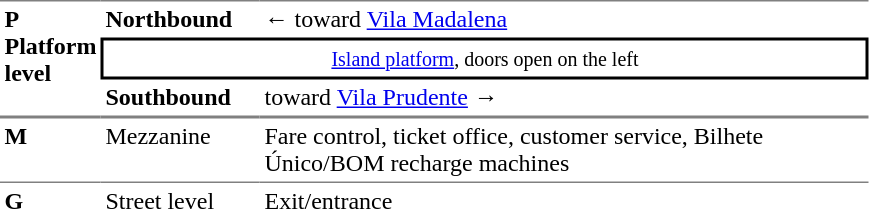<table table border=0 cellspacing=0 cellpadding=3>
<tr>
<td style="border-top:solid 1px gray;border-bottom:solid 1px gray;vertical-align:top;" rowspan=4><strong>P<br>Platform level</strong></td>
</tr>
<tr>
<td style="border-top:solid 1px gray;"><span><strong>Northbound</strong></span></td>
<td style="border-top:solid 1px gray;">←  toward <a href='#'>Vila Madalena</a></td>
</tr>
<tr>
<td style="border-top:solid 2px black;border-right:solid 2px black;border-left:solid 2px black;border-bottom:solid 2px black;text-align:center;" colspan=5><small><a href='#'>Island platform</a>, doors open on the left</small></td>
</tr>
<tr>
<td style="border-bottom:solid 1px gray;"><span><strong>Southbound</strong></span></td>
<td style="border-bottom:solid 1px gray;"> toward <a href='#'>Vila Prudente</a> →</td>
</tr>
<tr>
<td style="border-top:solid 1px gray;vertical-align:top;"><strong>M</strong></td>
<td style="border-top:solid 1px gray;vertical-align:top;">Mezzanine</td>
<td style="border-top:solid 1px gray;vertical-align:top;">Fare control, ticket office, customer service, Bilhete Único/BOM recharge machines</td>
</tr>
<tr>
<td style="border-top:solid 1px gray;vertical-align:top;" width=50><strong>G</strong></td>
<td style="border-top:solid 1px gray;vertical-align:top;" width=100>Street level</td>
<td style="border-top:solid 1px gray;vertical-align:top;" width=400>Exit/entrance</td>
</tr>
</table>
